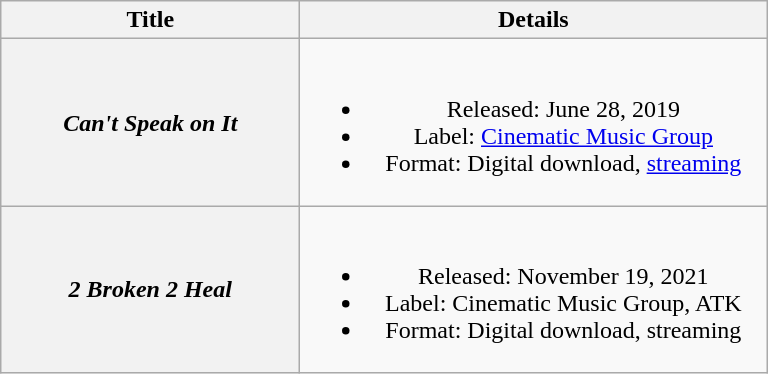<table class="wikitable plainrowheaders" style="text-align:center;">
<tr>
<th scope="col" style="width:12em;">Title</th>
<th scope="col" style="width:19em;">Details</th>
</tr>
<tr>
<th scope="row"><em>Can't Speak on It</em><br></th>
<td><br><ul><li>Released: June 28, 2019</li><li>Label: <a href='#'>Cinematic Music Group</a></li><li>Format: Digital download, <a href='#'>streaming</a></li></ul></td>
</tr>
<tr>
<th scope="row"><em>2 Broken 2 Heal</em><br></th>
<td><br><ul><li>Released: November 19, 2021</li><li>Label: Cinematic Music Group, ATK</li><li>Format: Digital download, streaming</li></ul></td>
</tr>
</table>
